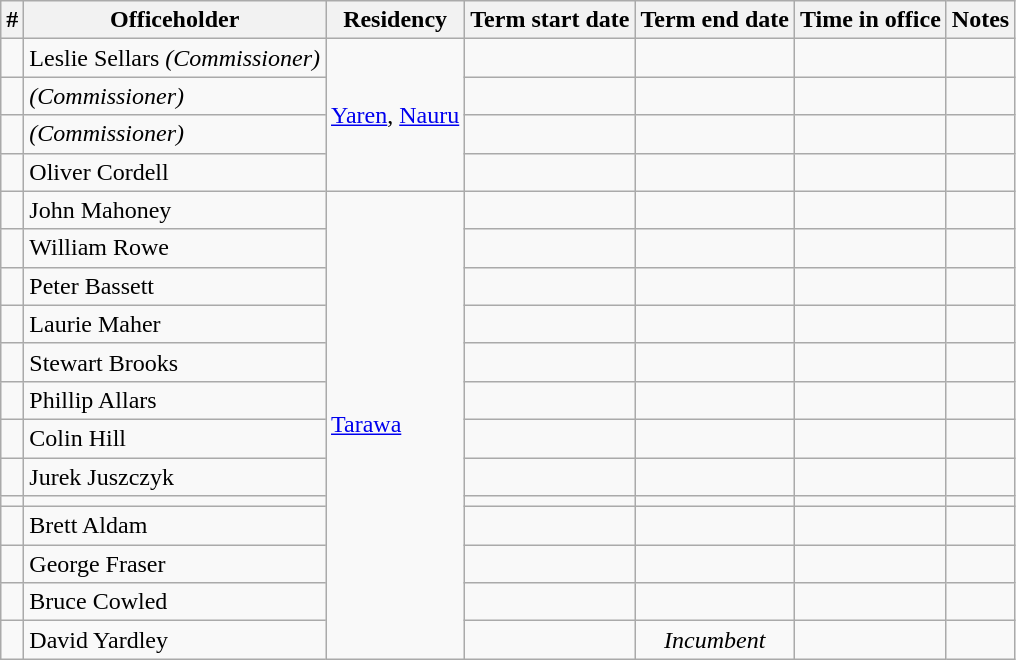<table class='wikitable sortable'>
<tr>
<th>#</th>
<th>Officeholder</th>
<th>Residency</th>
<th>Term start date</th>
<th>Term end date</th>
<th>Time in office</th>
<th>Notes</th>
</tr>
<tr>
<td align=center></td>
<td>Leslie Sellars <em>(Commissioner)</em></td>
<td rowspan=4><a href='#'>Yaren</a>, <a href='#'>Nauru</a></td>
<td align=center></td>
<td align=center></td>
<td align=right></td>
<td></td>
</tr>
<tr>
<td align=center></td>
<td>   <em>(Commissioner)</em></td>
<td align=center></td>
<td align=center></td>
<td align=right></td>
<td></td>
</tr>
<tr>
<td align=center></td>
<td>   <em>(Commissioner)</em></td>
<td align=center></td>
<td align=center></td>
<td align=right></td>
<td></td>
</tr>
<tr>
<td align=center></td>
<td>Oliver Cordell</td>
<td align=center></td>
<td align=center></td>
<td align=right></td>
<td></td>
</tr>
<tr>
<td align=center></td>
<td>John Mahoney</td>
<td rowspan=13><a href='#'>Tarawa</a></td>
<td align=center></td>
<td align=center></td>
<td align=right></td>
<td></td>
</tr>
<tr>
<td align=center></td>
<td>William Rowe</td>
<td align=center></td>
<td align=center></td>
<td align=right></td>
<td></td>
</tr>
<tr>
<td align=center></td>
<td>Peter Bassett</td>
<td align=center></td>
<td align=center></td>
<td align=right></td>
<td></td>
</tr>
<tr>
<td align=center></td>
<td>Laurie Maher</td>
<td align=center></td>
<td align=center></td>
<td align=right></td>
<td></td>
</tr>
<tr>
<td align=center></td>
<td>Stewart Brooks</td>
<td align=center></td>
<td align=center></td>
<td align=right></td>
<td></td>
</tr>
<tr>
<td align=center></td>
<td>Phillip Allars</td>
<td align=center></td>
<td align=center></td>
<td align=right></td>
<td></td>
</tr>
<tr>
<td align=center></td>
<td>Colin Hill</td>
<td align=center></td>
<td align=center></td>
<td align=right></td>
<td></td>
</tr>
<tr>
<td align=center></td>
<td>Jurek Juszczyk</td>
<td align=center></td>
<td align=center></td>
<td align=right></td>
<td></td>
</tr>
<tr>
<td align=center></td>
<td></td>
<td align=center></td>
<td align=center></td>
<td align=right></td>
<td></td>
</tr>
<tr>
<td align=center></td>
<td>Brett Aldam</td>
<td align=center></td>
<td align=center></td>
<td align=right></td>
<td></td>
</tr>
<tr>
<td align=center></td>
<td>George Fraser</td>
<td align=center></td>
<td align=center></td>
<td align=right></td>
<td></td>
</tr>
<tr>
<td align=center></td>
<td>Bruce Cowled</td>
<td align=center></td>
<td align=center></td>
<td align=right><strong></strong></td>
<td></td>
</tr>
<tr>
<td align=center></td>
<td>David Yardley</td>
<td align=center></td>
<td align=center><em>Incumbent</em></td>
<td align=right></td>
<td></td>
</tr>
</table>
